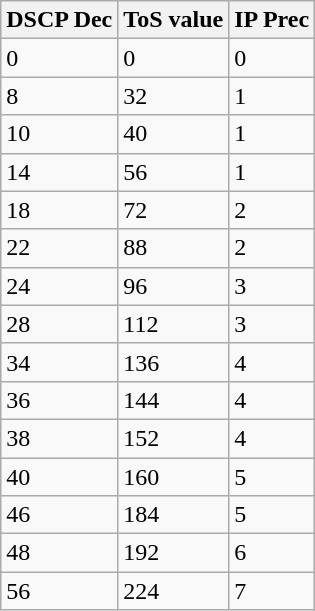<table class="wikitable mw-collapsible mw-collapsed">
<tr>
<th>DSCP Dec</th>
<th>ToS value</th>
<th>IP Prec</th>
</tr>
<tr>
<td>0</td>
<td>0</td>
<td>0</td>
</tr>
<tr>
<td>8</td>
<td>32</td>
<td>1</td>
</tr>
<tr>
<td>10</td>
<td>40</td>
<td>1</td>
</tr>
<tr>
<td>14</td>
<td>56</td>
<td>1</td>
</tr>
<tr>
<td>18</td>
<td>72</td>
<td>2</td>
</tr>
<tr>
<td>22</td>
<td>88</td>
<td>2</td>
</tr>
<tr>
<td>24</td>
<td>96</td>
<td>3</td>
</tr>
<tr>
<td>28</td>
<td>112</td>
<td>3</td>
</tr>
<tr>
<td>34</td>
<td>136</td>
<td>4</td>
</tr>
<tr>
<td>36</td>
<td>144</td>
<td>4</td>
</tr>
<tr>
<td>38</td>
<td>152</td>
<td>4</td>
</tr>
<tr>
<td>40</td>
<td>160</td>
<td>5</td>
</tr>
<tr>
<td>46</td>
<td>184</td>
<td>5</td>
</tr>
<tr>
<td>48</td>
<td>192</td>
<td>6</td>
</tr>
<tr>
<td>56</td>
<td>224</td>
<td>7</td>
</tr>
</table>
